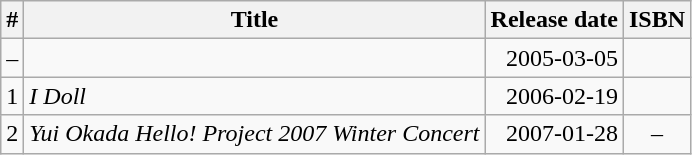<table class="wikitable">
<tr>
<th>#</th>
<th>Title</th>
<th>Release date</th>
<th>ISBN</th>
</tr>
<tr>
<td>–</td>
<td></td>
<td align="right">2005-03-05</td>
<td></td>
</tr>
<tr>
<td>1</td>
<td><em>I Doll</em></td>
<td align="right">2006-02-19</td>
<td></td>
</tr>
<tr>
<td>2</td>
<td><em>Yui Okada Hello! Project 2007 Winter Concert</em></td>
<td align="right">2007-01-28</td>
<td align="center">–</td>
</tr>
</table>
